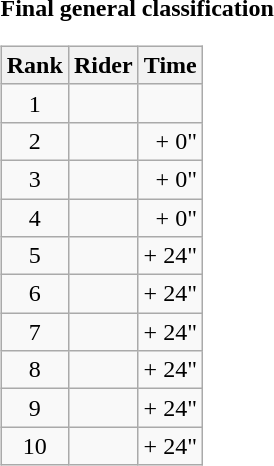<table>
<tr>
<td><strong>Final general classification</strong><br><table class="wikitable">
<tr>
<th scope="col">Rank</th>
<th scope="col">Rider</th>
<th scope="col">Time</th>
</tr>
<tr>
<td style="text-align:center;">1</td>
<td></td>
<td style="text-align:right;"></td>
</tr>
<tr>
<td style="text-align:center;">2</td>
<td></td>
<td style="text-align:right;">+ 0"</td>
</tr>
<tr>
<td style="text-align:center;">3</td>
<td></td>
<td style="text-align:right;">+ 0"</td>
</tr>
<tr>
<td style="text-align:center;">4</td>
<td></td>
<td style="text-align:right;">+ 0"</td>
</tr>
<tr>
<td style="text-align:center;">5</td>
<td></td>
<td style="text-align:right;">+ 24"</td>
</tr>
<tr>
<td style="text-align:center;">6</td>
<td></td>
<td style="text-align:right;">+ 24"</td>
</tr>
<tr>
<td style="text-align:center;">7</td>
<td></td>
<td style="text-align:right;">+ 24"</td>
</tr>
<tr>
<td style="text-align:center;">8</td>
<td></td>
<td style="text-align:right;">+ 24"</td>
</tr>
<tr>
<td style="text-align:center;">9</td>
<td></td>
<td style="text-align:right;">+ 24"</td>
</tr>
<tr>
<td style="text-align:center;">10</td>
<td></td>
<td style="text-align:right;">+ 24"</td>
</tr>
</table>
</td>
</tr>
</table>
